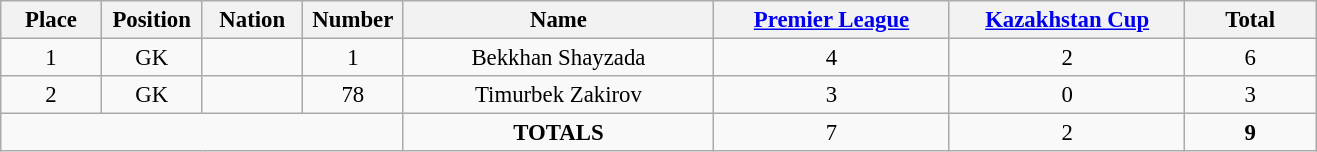<table class="wikitable" style="font-size: 95%; text-align: center;">
<tr>
<th width=60>Place</th>
<th width=60>Position</th>
<th width=60>Nation</th>
<th width=60>Number</th>
<th width=200>Name</th>
<th width=150><a href='#'>Premier League</a></th>
<th width=150><a href='#'>Kazakhstan Cup</a></th>
<th width=80>Total</th>
</tr>
<tr>
<td>1</td>
<td>GK</td>
<td></td>
<td>1</td>
<td>Bekkhan Shayzada</td>
<td>4</td>
<td>2</td>
<td>6</td>
</tr>
<tr>
<td>2</td>
<td>GK</td>
<td></td>
<td>78</td>
<td>Timurbek Zakirov</td>
<td>3</td>
<td>0</td>
<td>3</td>
</tr>
<tr>
<td colspan="4"></td>
<td><strong>TOTALS</strong></td>
<td>7</td>
<td>2</td>
<td><strong>9</strong></td>
</tr>
</table>
